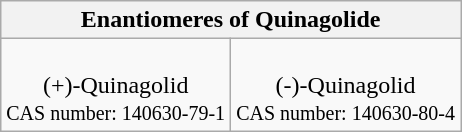<table class="wikitable" style="text-align:center">
<tr class="hintergrundfarbe6">
<th colspan="2">Enantiomeres of Quinagolide</th>
</tr>
<tr>
<td><br>(+)-Quinagolid<br><small>CAS number: 140630-79-1</small></td>
<td><br>(-)-Quinagolid<br><small>CAS number: 140630-80-4</small></td>
</tr>
</table>
